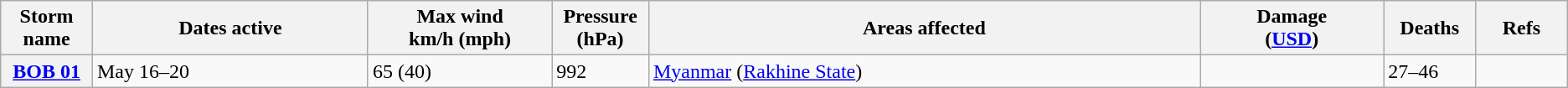<table class="wikitable sortable">
<tr>
<th width="5%">Storm name</th>
<th width="15%">Dates active</th>
<th width="10%">Max wind<br>km/h (mph)</th>
<th width="5%">Pressure<br>(hPa)</th>
<th width="30%">Areas affected</th>
<th width="10%">Damage<br>(<a href='#'>USD</a>)</th>
<th width="5%">Deaths</th>
<th width="5%">Refs</th>
</tr>
<tr>
<th><a href='#'>BOB 01</a></th>
<td>May 16–20</td>
<td>65 (40)</td>
<td>992</td>
<td><a href='#'>Myanmar</a> (<a href='#'>Rakhine State</a>)</td>
<td></td>
<td>27–46</td>
<td></td>
</tr>
</table>
